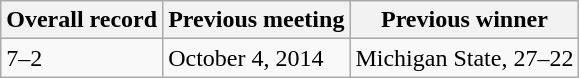<table class="wikitable">
<tr>
<th>Overall record</th>
<th>Previous meeting</th>
<th>Previous winner</th>
</tr>
<tr>
<td>7–2</td>
<td>October 4, 2014</td>
<td>Michigan State, 27–22</td>
</tr>
</table>
